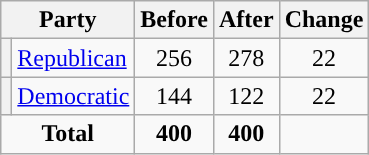<table class="wikitable" style="text-align:center;">
<tr>
<th colspan="2">Party</th>
<th>Before</th>
<th>After</th>
<th>Change</th>
</tr>
<tr>
<th style="background-color:"></th>
<td style="text-align:left;"><a href='#'>Republican</a></td>
<td>256</td>
<td>278</td>
<td> 22</td>
</tr>
<tr>
<th style="background-color:"></th>
<td style="text-align:left;"><a href='#'>Democratic</a></td>
<td>144</td>
<td>122</td>
<td> 22</td>
</tr>
<tr>
<td colspan="2"><strong>Total</strong></td>
<td><strong>400</strong></td>
<td><strong>400</strong></td>
<td></td>
</tr>
</table>
